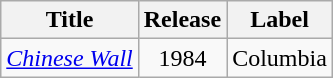<table class="wikitable">
<tr>
<th>Title</th>
<th>Release</th>
<th>Label</th>
</tr>
<tr style="text-align:center;">
<td align=left><em><a href='#'>Chinese Wall</a></em></td>
<td>1984</td>
<td align=left>Columbia</td>
</tr>
</table>
